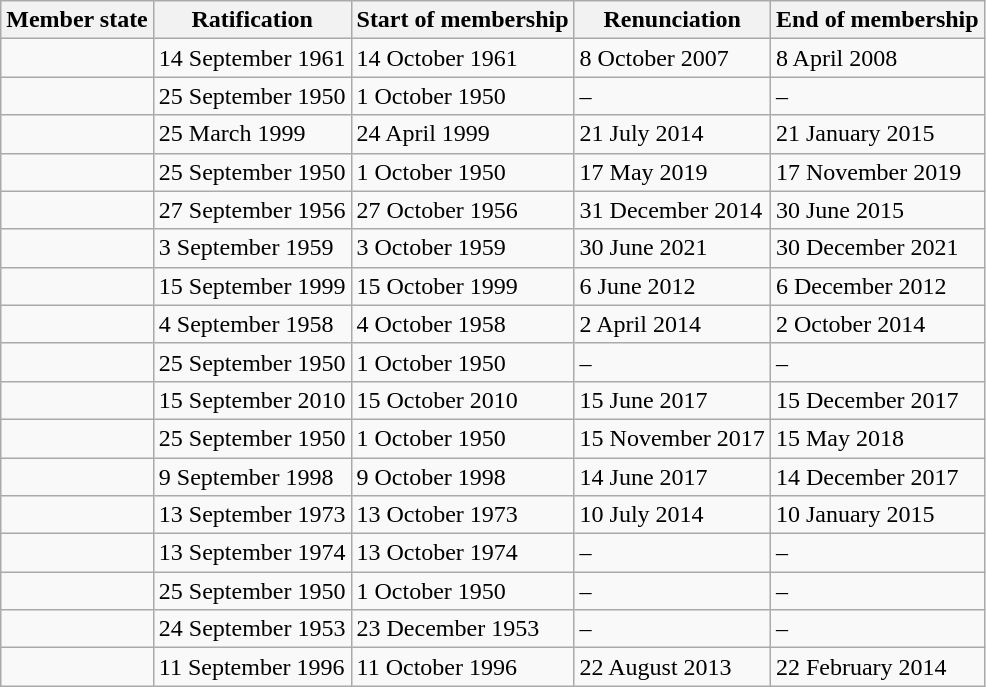<table class="wikitable sortable">
<tr>
<th>Member state</th>
<th>Ratification</th>
<th>Start of membership</th>
<th data-sort-type=date>Renunciation</th>
<th data-sort-type=date>End of membership</th>
</tr>
<tr>
<td></td>
<td>14 September 1961</td>
<td>14 October 1961</td>
<td>8 October 2007</td>
<td>8 April 2008</td>
</tr>
<tr>
<td></td>
<td>25 September 1950</td>
<td>1 October 1950</td>
<td>–</td>
<td>–</td>
</tr>
<tr>
<td></td>
<td>25 March 1999</td>
<td>24 April 1999</td>
<td>21 July 2014</td>
<td>21 January 2015</td>
</tr>
<tr>
<td></td>
<td>25 September 1950</td>
<td>1 October 1950</td>
<td>17 May 2019</td>
<td>17 November 2019</td>
</tr>
<tr>
<td></td>
<td>27 September 1956</td>
<td>27 October 1956</td>
<td>31 December 2014</td>
<td>30 June 2015</td>
</tr>
<tr>
<td></td>
<td>3 September 1959</td>
<td>3 October 1959</td>
<td>30 June 2021</td>
<td>30 December 2021</td>
</tr>
<tr>
<td></td>
<td>15 September 1999</td>
<td>15 October 1999</td>
<td>6 June 2012</td>
<td>6 December 2012</td>
</tr>
<tr>
<td></td>
<td>4 September 1958</td>
<td>4 October 1958</td>
<td>2 April 2014</td>
<td>2 October 2014</td>
</tr>
<tr>
<td></td>
<td>25 September 1950</td>
<td>1 October 1950</td>
<td>–</td>
<td>–</td>
</tr>
<tr>
<td></td>
<td>15 September 2010</td>
<td>15 October 2010</td>
<td>15 June 2017</td>
<td>15 December 2017</td>
</tr>
<tr>
<td></td>
<td>25 September 1950</td>
<td>1 October 1950</td>
<td>15 November 2017</td>
<td>15 May 2018</td>
</tr>
<tr>
<td></td>
<td>9 September 1998</td>
<td>9 October 1998</td>
<td>14 June 2017</td>
<td>14 December 2017</td>
</tr>
<tr>
<td></td>
<td>13 September 1973</td>
<td>13 October 1973</td>
<td>10 July 2014</td>
<td>10 January 2015</td>
</tr>
<tr>
<td></td>
<td>13 September 1974</td>
<td>13 October 1974</td>
<td>–</td>
<td>–</td>
</tr>
<tr>
<td></td>
<td>25 September 1950</td>
<td>1 October 1950</td>
<td>–</td>
<td>–</td>
</tr>
<tr>
<td></td>
<td>24 September 1953</td>
<td>23 December 1953</td>
<td>–</td>
<td>–</td>
</tr>
<tr>
<td></td>
<td>11 September 1996</td>
<td>11 October 1996</td>
<td>22 August 2013</td>
<td>22 February 2014</td>
</tr>
</table>
